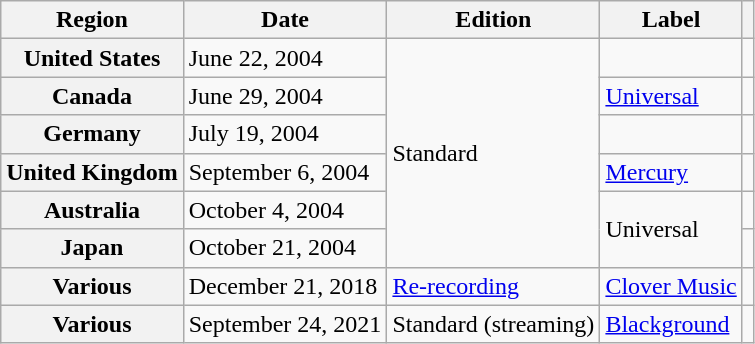<table class="wikitable plainrowheaders">
<tr>
<th scope="col">Region</th>
<th scope="col">Date</th>
<th scope="col">Edition</th>
<th scope="col">Label</th>
<th scope="col"></th>
</tr>
<tr>
<th scope="row">United States</th>
<td>June 22, 2004</td>
<td rowspan="6">Standard</td>
<td></td>
<td align="center"></td>
</tr>
<tr>
<th scope="row">Canada</th>
<td>June 29, 2004</td>
<td><a href='#'>Universal</a></td>
<td align="center"></td>
</tr>
<tr>
<th scope="row">Germany</th>
<td>July 19, 2004</td>
<td></td>
<td align="center"></td>
</tr>
<tr>
<th scope="row">United Kingdom</th>
<td>September 6, 2004</td>
<td><a href='#'>Mercury</a></td>
<td align="center"></td>
</tr>
<tr>
<th scope="row">Australia</th>
<td>October 4, 2004</td>
<td rowspan="2">Universal</td>
<td align="center"></td>
</tr>
<tr>
<th scope="row">Japan</th>
<td>October 21, 2004</td>
<td align="center"></td>
</tr>
<tr>
<th scope="row">Various</th>
<td>December 21, 2018</td>
<td><a href='#'>Re-recording</a></td>
<td><a href='#'>Clover Music</a></td>
<td align="center"></td>
</tr>
<tr>
<th scope="row">Various</th>
<td>September 24, 2021</td>
<td>Standard (streaming)</td>
<td><a href='#'>Blackground</a></td>
<td align="center"></td>
</tr>
</table>
